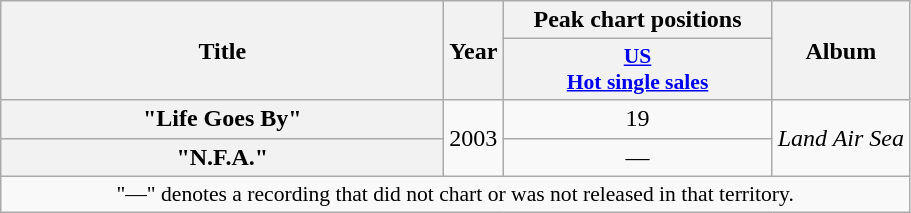<table class="wikitable plainrowheaders" style="text-align:center;">
<tr>
<th scope="col" rowspan="2" style="width:18em;">Title</th>
<th scope="col" rowspan="2">Year</th>
<th colspan="1">Peak chart positions</th>
<th scope="col" rowspan="2">Album</th>
</tr>
<tr>
<th scope="col" style="width:12em;font-size:90%;"><a href='#'>US<br>Hot single sales</a></th>
</tr>
<tr>
<th scope="row">"Life Goes By"</th>
<td rowspan="2">2003</td>
<td>19</td>
<td rowspan="2"><em>Land Air Sea</em></td>
</tr>
<tr>
<th scope="row">"N.F.A."</th>
<td>—</td>
</tr>
<tr>
<td colspan="6" style="font-size:90%">"—" denotes a recording that did not chart or was not released in that territory.</td>
</tr>
</table>
